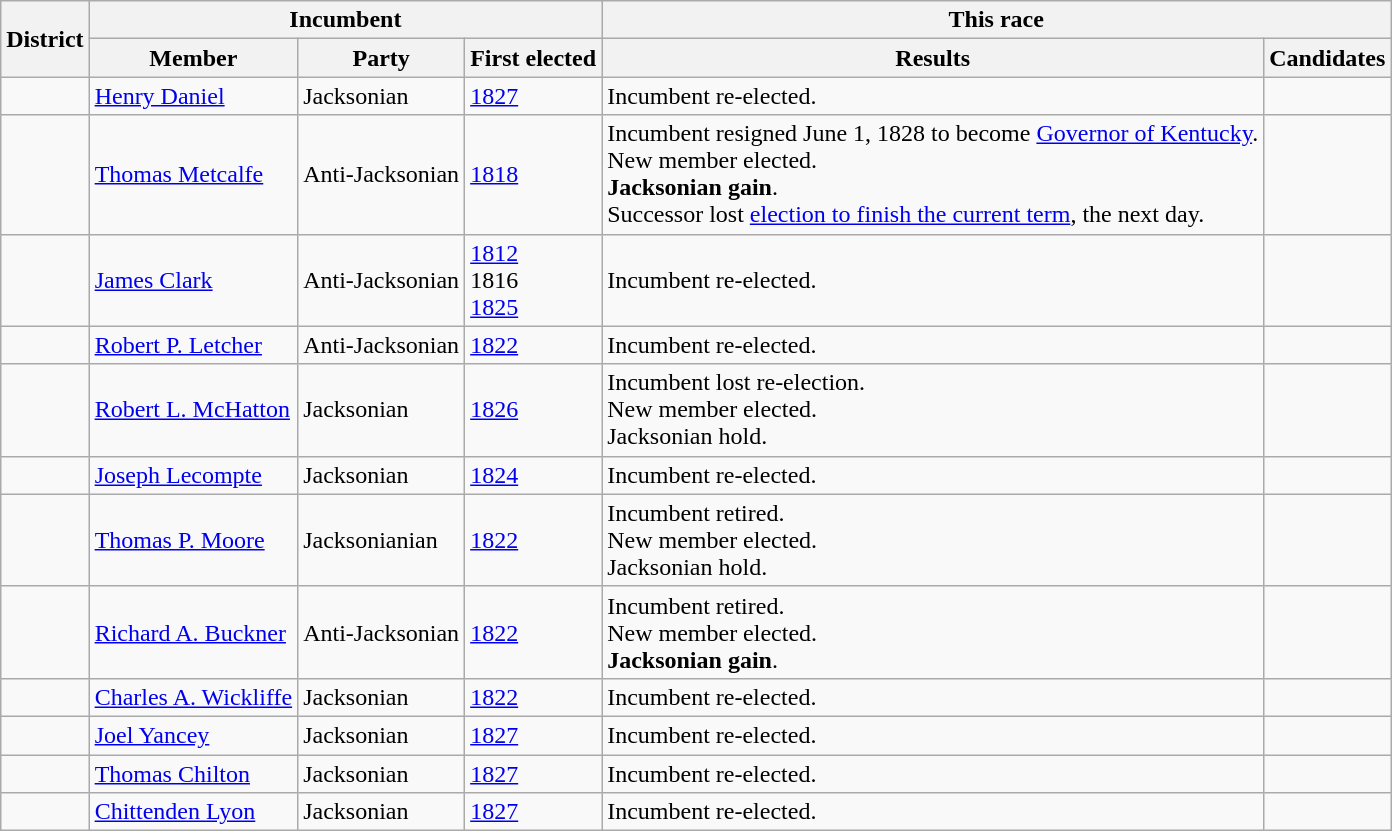<table class=wikitable>
<tr>
<th rowspan=2>District</th>
<th colspan=3>Incumbent</th>
<th colspan=2>This race</th>
</tr>
<tr>
<th>Member</th>
<th>Party</th>
<th>First elected</th>
<th>Results</th>
<th>Candidates</th>
</tr>
<tr>
<td></td>
<td><a href='#'>Henry Daniel</a></td>
<td>Jacksonian</td>
<td><a href='#'>1827</a></td>
<td>Incumbent re-elected.</td>
<td nowrap></td>
</tr>
<tr>
<td></td>
<td><a href='#'>Thomas Metcalfe</a></td>
<td>Anti-Jacksonian</td>
<td><a href='#'>1818</a></td>
<td>Incumbent resigned June 1, 1828 to become <a href='#'>Governor of Kentucky</a>.<br>New member elected.<br><strong>Jacksonian gain</strong>.<br>Successor lost <a href='#'>election to finish the current term</a>, the next day.</td>
<td nowrap></td>
</tr>
<tr>
<td></td>
<td><a href='#'>James Clark</a></td>
<td>Anti-Jacksonian</td>
<td><a href='#'>1812</a><br>1816 <br><a href='#'>1825 </a></td>
<td>Incumbent re-elected.</td>
<td nowrap></td>
</tr>
<tr>
<td></td>
<td><a href='#'>Robert P. Letcher</a></td>
<td>Anti-Jacksonian</td>
<td><a href='#'>1822</a></td>
<td>Incumbent re-elected.</td>
<td nowrap></td>
</tr>
<tr>
<td></td>
<td><a href='#'>Robert L. McHatton</a></td>
<td>Jacksonian</td>
<td><a href='#'>1826 </a></td>
<td>Incumbent lost re-election.<br>New member elected.<br>Jacksonian hold.</td>
<td nowrap></td>
</tr>
<tr>
<td></td>
<td><a href='#'>Joseph Lecompte</a></td>
<td>Jacksonian</td>
<td><a href='#'>1824</a></td>
<td>Incumbent re-elected.</td>
<td nowrap></td>
</tr>
<tr>
<td></td>
<td><a href='#'>Thomas P. Moore</a></td>
<td>Jacksonianian</td>
<td><a href='#'>1822</a></td>
<td>Incumbent retired.<br>New member elected.<br>Jacksonian hold.</td>
<td nowrap></td>
</tr>
<tr>
<td></td>
<td><a href='#'>Richard A. Buckner</a></td>
<td>Anti-Jacksonian</td>
<td><a href='#'>1822</a></td>
<td>Incumbent retired.<br>New member elected.<br><strong>Jacksonian gain</strong>.</td>
<td nowrap></td>
</tr>
<tr>
<td></td>
<td><a href='#'>Charles A. Wickliffe</a></td>
<td>Jacksonian</td>
<td><a href='#'>1822</a></td>
<td>Incumbent re-elected.</td>
<td nowrap></td>
</tr>
<tr>
<td></td>
<td><a href='#'>Joel Yancey</a></td>
<td>Jacksonian</td>
<td><a href='#'>1827</a></td>
<td>Incumbent re-elected.</td>
<td nowrap></td>
</tr>
<tr>
<td></td>
<td><a href='#'>Thomas Chilton</a></td>
<td>Jacksonian</td>
<td><a href='#'>1827 </a></td>
<td>Incumbent re-elected.</td>
<td nowrap></td>
</tr>
<tr>
<td></td>
<td><a href='#'>Chittenden Lyon</a></td>
<td>Jacksonian</td>
<td><a href='#'>1827</a></td>
<td>Incumbent re-elected.</td>
<td nowrap></td>
</tr>
</table>
